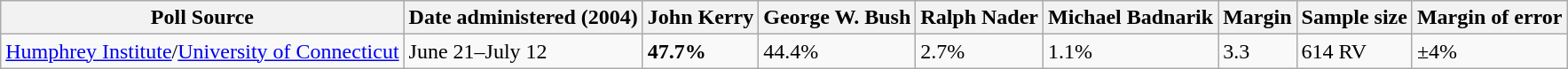<table class="wikitable">
<tr>
<th>Poll Source</th>
<th>Date administered (2004)</th>
<th>John Kerry</th>
<th>George W. Bush</th>
<th>Ralph Nader</th>
<th>Michael Badnarik</th>
<th>Margin</th>
<th>Sample size</th>
<th>Margin of error</th>
</tr>
<tr>
<td><a href='#'>Humphrey Institute</a>/<a href='#'>University of Connecticut</a></td>
<td>June 21–July 12</td>
<td><strong>47.7%</strong></td>
<td>44.4%</td>
<td>2.7%</td>
<td>1.1%</td>
<td>3.3</td>
<td>614 RV</td>
<td>±4%</td>
</tr>
</table>
